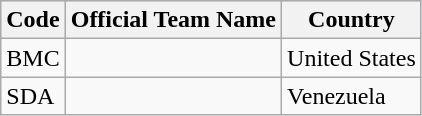<table class="wikitable">
<tr style="background:#ccccff;">
<th>Code</th>
<th>Official Team Name</th>
<th>Country</th>
</tr>
<tr>
<td>BMC</td>
<td></td>
<td>United States</td>
</tr>
<tr>
<td>SDA</td>
<td></td>
<td>Venezuela</td>
</tr>
</table>
